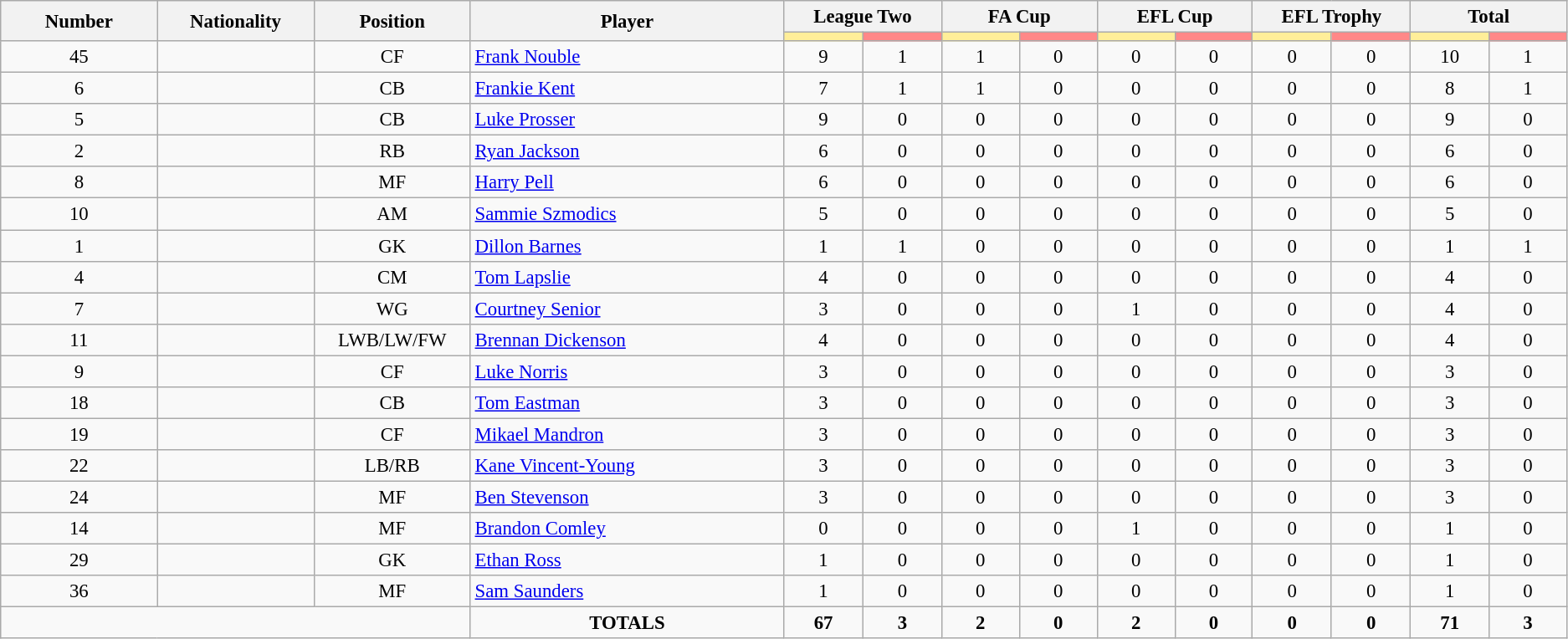<table class="wikitable" style="font-size: 95%; text-align: center;">
<tr>
<th rowspan="2" width="10%" align="center">Number</th>
<th rowspan="2" width="10%" align="center">Nationality</th>
<th rowspan="2" width="10%" align="center">Position</th>
<th rowspan="2" width="20%" align="center">Player</th>
<th colspan="2" align="center">League Two</th>
<th colspan="2" align="center">FA Cup</th>
<th colspan="2" align="center">EFL Cup</th>
<th colspan="2" align="center">EFL Trophy</th>
<th colspan="2" align="center">Total</th>
</tr>
<tr>
<th width=60 style="background: #FFEE99"></th>
<th width=60 style="background: #FF8888"></th>
<th width=60 style="background: #FFEE99"></th>
<th width=60 style="background: #FF8888"></th>
<th width=60 style="background: #FFEE99"></th>
<th width=60 style="background: #FF8888"></th>
<th width=60 style="background: #FFEE99"></th>
<th width=60 style="background: #FF8888"></th>
<th width=60 style="background: #FFEE99"></th>
<th width=60 style="background: #FF8888"></th>
</tr>
<tr>
<td>45</td>
<td></td>
<td>CF</td>
<td align="left"><a href='#'>Frank Nouble</a></td>
<td>9</td>
<td>1</td>
<td>1</td>
<td>0</td>
<td>0</td>
<td>0</td>
<td>0</td>
<td>0</td>
<td>10</td>
<td>1</td>
</tr>
<tr>
<td>6</td>
<td></td>
<td>CB</td>
<td align="left"><a href='#'>Frankie Kent</a></td>
<td>7</td>
<td>1</td>
<td>1</td>
<td>0</td>
<td>0</td>
<td>0</td>
<td>0</td>
<td>0</td>
<td>8</td>
<td>1</td>
</tr>
<tr>
<td>5</td>
<td></td>
<td>CB</td>
<td align="left"><a href='#'>Luke Prosser</a></td>
<td>9</td>
<td>0</td>
<td>0</td>
<td>0</td>
<td>0</td>
<td>0</td>
<td>0</td>
<td>0</td>
<td>9</td>
<td>0</td>
</tr>
<tr>
<td>2</td>
<td></td>
<td>RB</td>
<td align="left"><a href='#'>Ryan Jackson</a></td>
<td>6</td>
<td>0</td>
<td>0</td>
<td>0</td>
<td>0</td>
<td>0</td>
<td>0</td>
<td>0</td>
<td>6</td>
<td>0</td>
</tr>
<tr>
<td>8</td>
<td></td>
<td>MF</td>
<td align="left"><a href='#'>Harry Pell</a></td>
<td>6</td>
<td>0</td>
<td>0</td>
<td>0</td>
<td>0</td>
<td>0</td>
<td>0</td>
<td>0</td>
<td>6</td>
<td>0</td>
</tr>
<tr>
<td>10</td>
<td></td>
<td>AM</td>
<td align="left"><a href='#'>Sammie Szmodics</a></td>
<td>5</td>
<td>0</td>
<td>0</td>
<td>0</td>
<td>0</td>
<td>0</td>
<td>0</td>
<td>0</td>
<td>5</td>
<td>0</td>
</tr>
<tr>
<td>1</td>
<td></td>
<td>GK</td>
<td align="left"><a href='#'>Dillon Barnes</a></td>
<td>1</td>
<td>1</td>
<td>0</td>
<td>0</td>
<td>0</td>
<td>0</td>
<td>0</td>
<td>0</td>
<td>1</td>
<td>1</td>
</tr>
<tr>
<td>4</td>
<td></td>
<td>CM</td>
<td align="left"><a href='#'>Tom Lapslie</a></td>
<td>4</td>
<td>0</td>
<td>0</td>
<td>0</td>
<td>0</td>
<td>0</td>
<td>0</td>
<td>0</td>
<td>4</td>
<td>0</td>
</tr>
<tr>
<td>7</td>
<td></td>
<td>WG</td>
<td align="left"><a href='#'>Courtney Senior</a></td>
<td>3</td>
<td>0</td>
<td>0</td>
<td>0</td>
<td>1</td>
<td>0</td>
<td>0</td>
<td>0</td>
<td>4</td>
<td>0</td>
</tr>
<tr>
<td>11</td>
<td></td>
<td>LWB/LW/FW</td>
<td align="left"><a href='#'>Brennan Dickenson</a></td>
<td>4</td>
<td>0</td>
<td>0</td>
<td>0</td>
<td>0</td>
<td>0</td>
<td>0</td>
<td>0</td>
<td>4</td>
<td>0</td>
</tr>
<tr>
<td>9</td>
<td></td>
<td>CF</td>
<td align="left"><a href='#'>Luke Norris</a></td>
<td>3</td>
<td>0</td>
<td>0</td>
<td>0</td>
<td>0</td>
<td>0</td>
<td>0</td>
<td>0</td>
<td>3</td>
<td>0</td>
</tr>
<tr>
<td>18</td>
<td></td>
<td>CB</td>
<td align="left"><a href='#'>Tom Eastman</a></td>
<td>3</td>
<td>0</td>
<td>0</td>
<td>0</td>
<td>0</td>
<td>0</td>
<td>0</td>
<td>0</td>
<td>3</td>
<td>0</td>
</tr>
<tr>
<td>19</td>
<td></td>
<td>CF</td>
<td align="left"><a href='#'>Mikael Mandron</a></td>
<td>3</td>
<td>0</td>
<td>0</td>
<td>0</td>
<td>0</td>
<td>0</td>
<td>0</td>
<td>0</td>
<td>3</td>
<td>0</td>
</tr>
<tr>
<td>22</td>
<td></td>
<td>LB/RB</td>
<td align="left"><a href='#'>Kane Vincent-Young</a></td>
<td>3</td>
<td>0</td>
<td>0</td>
<td>0</td>
<td>0</td>
<td>0</td>
<td>0</td>
<td>0</td>
<td>3</td>
<td>0</td>
</tr>
<tr>
<td>24</td>
<td></td>
<td>MF</td>
<td align="left"><a href='#'>Ben Stevenson</a></td>
<td>3</td>
<td>0</td>
<td>0</td>
<td>0</td>
<td>0</td>
<td>0</td>
<td>0</td>
<td>0</td>
<td>3</td>
<td>0</td>
</tr>
<tr>
<td>14</td>
<td></td>
<td>MF</td>
<td align="left"><a href='#'>Brandon Comley</a></td>
<td>0</td>
<td>0</td>
<td>0</td>
<td>0</td>
<td>1</td>
<td>0</td>
<td>0</td>
<td>0</td>
<td>1</td>
<td>0</td>
</tr>
<tr>
<td>29</td>
<td></td>
<td>GK</td>
<td align="left"><a href='#'>Ethan Ross</a></td>
<td>1</td>
<td>0</td>
<td>0</td>
<td>0</td>
<td>0</td>
<td>0</td>
<td>0</td>
<td>0</td>
<td>1</td>
<td>0</td>
</tr>
<tr>
<td>36</td>
<td></td>
<td>MF</td>
<td align="left"><a href='#'>Sam Saunders</a></td>
<td>1</td>
<td>0</td>
<td>0</td>
<td>0</td>
<td>0</td>
<td>0</td>
<td>0</td>
<td>0</td>
<td>1</td>
<td>0</td>
</tr>
<tr>
<td colspan="3"></td>
<td><strong>TOTALS</strong></td>
<td><strong>67</strong></td>
<td><strong>3</strong></td>
<td><strong>2</strong></td>
<td><strong>0</strong></td>
<td><strong>2</strong></td>
<td><strong>0</strong></td>
<td><strong>0</strong></td>
<td><strong>0</strong></td>
<td><strong>71</strong></td>
<td><strong>3</strong></td>
</tr>
</table>
